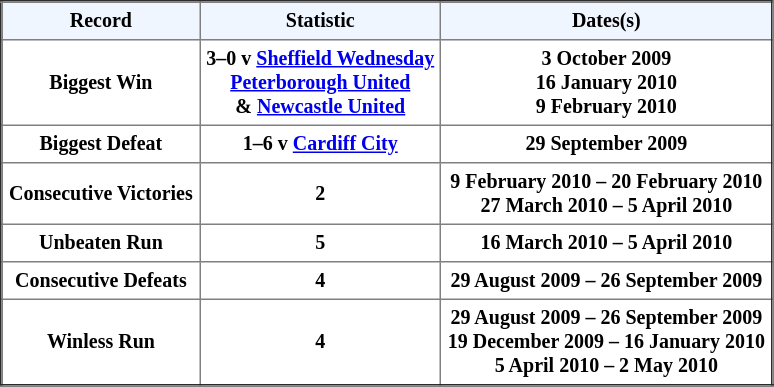<table border="2" cellpadding="4" style="border-collapse:collapse; text-align:center; font-size:smaller;">
<tr style="background:#f0f6ff;">
<th><strong>Record</strong></th>
<th><strong>Statistic</strong></th>
<th><strong>Dates(s)</strong></th>
</tr>
<tr bgcolor="">
<th>Biggest Win</th>
<th>3–0 v <a href='#'>Sheffield Wednesday</a><br> <a href='#'>Peterborough United</a><br> & <a href='#'>Newcastle United</a></th>
<th>3 October 2009<br>16 January 2010<br>9 February 2010</th>
</tr>
<tr bgcolor="">
<th>Biggest Defeat</th>
<th>1–6 v <a href='#'>Cardiff City</a></th>
<th>29 September 2009</th>
</tr>
<tr bgcolor="">
<th>Consecutive Victories</th>
<th>2</th>
<th>9 February 2010 – 20 February 2010<br>27 March 2010 – 5 April 2010</th>
</tr>
<tr bgcolor="">
<th>Unbeaten Run</th>
<th>5</th>
<th>16 March 2010 – 5 April 2010</th>
</tr>
<tr bgcolor="">
<th>Consecutive Defeats</th>
<th>4</th>
<th>29 August 2009 – 26 September 2009</th>
</tr>
<tr bgcolor="">
<th>Winless Run</th>
<th>4</th>
<th>29 August 2009 – 26 September 2009<br>19 December 2009 – 16 January 2010<br>5 April 2010 – 2 May 2010</th>
</tr>
</table>
